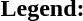<table class="toccolours" style="font-size:100%; white-space:nowrap;">
<tr>
<td><strong>Legend:</strong></td>
<td>      </td>
</tr>
<tr>
<td></td>
</tr>
<tr>
<td></td>
</tr>
</table>
